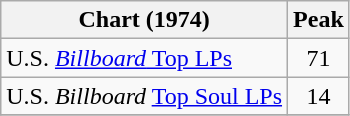<table class="wikitable">
<tr>
<th>Chart (1974)</th>
<th>Peak<br></th>
</tr>
<tr>
<td>U.S. <a href='#'><em>Billboard</em> Top LPs</a></td>
<td align="center">71</td>
</tr>
<tr>
<td>U.S. <em>Billboard</em> <a href='#'>Top Soul LPs</a></td>
<td align="center">14</td>
</tr>
<tr>
</tr>
</table>
